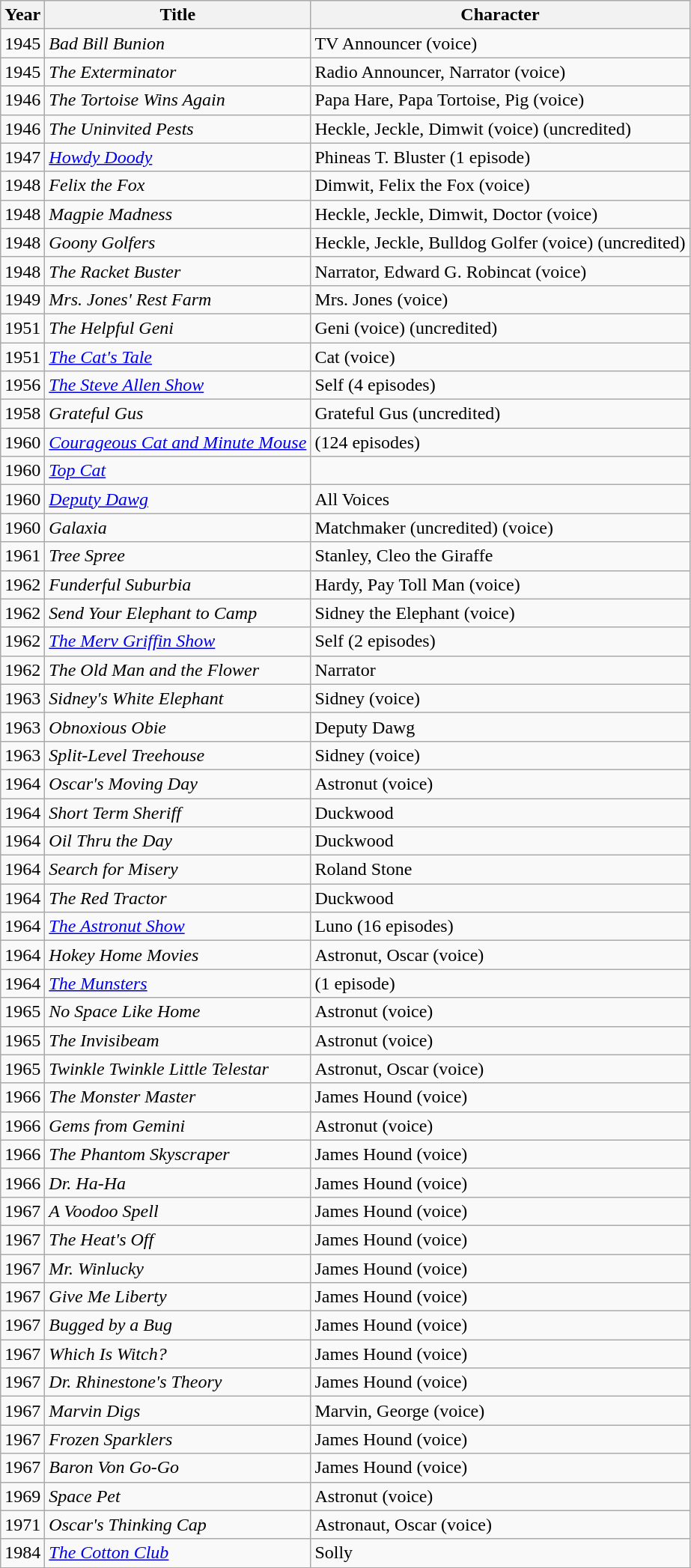<table class="wikitable">
<tr>
<th>Year</th>
<th>Title</th>
<th>Character</th>
</tr>
<tr>
<td>1945</td>
<td><em>Bad Bill Bunion</em></td>
<td>TV Announcer (voice)</td>
</tr>
<tr>
<td>1945</td>
<td><em>The Exterminator</em></td>
<td>Radio Announcer, Narrator (voice)</td>
</tr>
<tr>
<td>1946</td>
<td><em>The Tortoise Wins Again</em></td>
<td>Papa Hare, Papa Tortoise, Pig (voice)</td>
</tr>
<tr>
<td>1946</td>
<td><em>The Uninvited Pests</em></td>
<td>Heckle, Jeckle, Dimwit (voice) (uncredited)</td>
</tr>
<tr>
<td>1947</td>
<td><em><a href='#'>Howdy Doody</a></em></td>
<td>Phineas T. Bluster (1 episode)</td>
</tr>
<tr>
<td>1948</td>
<td><em>Felix the Fox</em></td>
<td>Dimwit, Felix the Fox (voice)</td>
</tr>
<tr>
<td>1948</td>
<td><em>Magpie Madness</em></td>
<td>Heckle, Jeckle, Dimwit, Doctor (voice)</td>
</tr>
<tr>
<td>1948</td>
<td><em>Goony Golfers</em></td>
<td>Heckle, Jeckle, Bulldog Golfer (voice) (uncredited)</td>
</tr>
<tr>
<td>1948</td>
<td><em>The Racket Buster</em></td>
<td>Narrator, Edward G. Robincat (voice)</td>
</tr>
<tr>
<td>1949</td>
<td><em>Mrs. Jones' Rest Farm</em></td>
<td>Mrs. Jones (voice)</td>
</tr>
<tr>
<td>1951</td>
<td><em>The Helpful Geni</em></td>
<td>Geni (voice) (uncredited)</td>
</tr>
<tr>
<td>1951</td>
<td><em><a href='#'>The Cat's Tale</a></em></td>
<td>Cat (voice)</td>
</tr>
<tr>
<td>1956</td>
<td><em><a href='#'>The Steve Allen Show</a></em></td>
<td>Self (4 episodes)</td>
</tr>
<tr>
<td>1958</td>
<td><em>Grateful Gus</em></td>
<td>Grateful Gus (uncredited)</td>
</tr>
<tr>
<td>1960</td>
<td><em><a href='#'>Courageous Cat and Minute Mouse</a></em></td>
<td>(124 episodes)</td>
</tr>
<tr>
<td>1960</td>
<td><em><a href='#'>Top Cat</a></em></td>
<td></td>
</tr>
<tr>
<td>1960</td>
<td><em><a href='#'>Deputy Dawg</a></em></td>
<td>All Voices</td>
</tr>
<tr>
<td>1960</td>
<td><em>Galaxia</em></td>
<td>Matchmaker (uncredited) (voice)</td>
</tr>
<tr>
<td>1961</td>
<td><em>Tree Spree</em></td>
<td>Stanley, Cleo the Giraffe</td>
</tr>
<tr>
<td>1962</td>
<td><em>Funderful Suburbia</em></td>
<td>Hardy, Pay Toll Man (voice)</td>
</tr>
<tr>
<td>1962</td>
<td><em>Send Your Elephant to Camp</em></td>
<td>Sidney the Elephant (voice)</td>
</tr>
<tr>
<td>1962</td>
<td><em><a href='#'>The Merv Griffin Show</a></em></td>
<td>Self (2 episodes)</td>
</tr>
<tr>
<td>1962</td>
<td><em>The Old Man and the Flower</em></td>
<td>Narrator</td>
</tr>
<tr>
<td>1963</td>
<td><em>Sidney's White Elephant</em></td>
<td>Sidney (voice)</td>
</tr>
<tr>
<td>1963</td>
<td><em>Obnoxious Obie</em></td>
<td>Deputy Dawg</td>
</tr>
<tr>
<td>1963</td>
<td><em>Split-Level Treehouse</em></td>
<td>Sidney (voice)</td>
</tr>
<tr>
<td>1964</td>
<td><em>Oscar's Moving Day</em></td>
<td>Astronut (voice)</td>
</tr>
<tr>
<td>1964</td>
<td><em>Short Term Sheriff</em></td>
<td>Duckwood</td>
</tr>
<tr>
<td>1964</td>
<td><em>Oil Thru the Day</em></td>
<td>Duckwood</td>
</tr>
<tr>
<td>1964</td>
<td><em>Search for Misery</em></td>
<td>Roland Stone</td>
</tr>
<tr>
<td>1964</td>
<td><em>The Red Tractor</em></td>
<td>Duckwood</td>
</tr>
<tr>
<td>1964</td>
<td><em><a href='#'>The Astronut Show</a></em></td>
<td>Luno (16 episodes)</td>
</tr>
<tr>
<td>1964</td>
<td><em>Hokey Home Movies</em></td>
<td>Astronut, Oscar (voice)</td>
</tr>
<tr>
<td>1964</td>
<td><em><a href='#'>The Munsters</a></em></td>
<td>(1 episode)</td>
</tr>
<tr>
<td>1965</td>
<td><em>No Space Like Home</em></td>
<td>Astronut (voice)</td>
</tr>
<tr>
<td>1965</td>
<td><em>The Invisibeam</em></td>
<td>Astronut (voice)</td>
</tr>
<tr>
<td>1965</td>
<td><em>Twinkle Twinkle Little Telestar</em></td>
<td>Astronut, Oscar (voice)</td>
</tr>
<tr>
<td>1966</td>
<td><em>The Monster Master</em></td>
<td>James Hound (voice)</td>
</tr>
<tr>
<td>1966</td>
<td><em>Gems from Gemini</em></td>
<td>Astronut (voice)</td>
</tr>
<tr>
<td>1966</td>
<td><em>The Phantom Skyscraper</em></td>
<td>James Hound (voice)</td>
</tr>
<tr>
<td>1966</td>
<td><em>Dr. Ha-Ha</em></td>
<td>James Hound (voice)</td>
</tr>
<tr>
<td>1967</td>
<td><em>A Voodoo Spell</em></td>
<td>James Hound (voice)</td>
</tr>
<tr>
<td>1967</td>
<td><em>The Heat's Off</em></td>
<td>James Hound (voice)</td>
</tr>
<tr>
<td>1967</td>
<td><em>Mr. Winlucky</em></td>
<td>James Hound (voice)</td>
</tr>
<tr>
<td>1967</td>
<td><em>Give Me Liberty</em></td>
<td>James Hound (voice)</td>
</tr>
<tr>
<td>1967</td>
<td><em>Bugged by a Bug</em></td>
<td>James Hound (voice)</td>
</tr>
<tr>
<td>1967</td>
<td><em>Which Is Witch?</em></td>
<td>James Hound (voice)</td>
</tr>
<tr>
<td>1967</td>
<td><em>Dr. Rhinestone's Theory</em></td>
<td>James Hound (voice)</td>
</tr>
<tr>
<td>1967</td>
<td><em>Marvin Digs</em></td>
<td>Marvin, George (voice)</td>
</tr>
<tr>
<td>1967</td>
<td><em>Frozen Sparklers</em></td>
<td>James Hound (voice)</td>
</tr>
<tr>
<td>1967</td>
<td><em>Baron Von Go-Go</em></td>
<td>James Hound (voice)</td>
</tr>
<tr>
<td>1969</td>
<td><em>Space Pet</em></td>
<td>Astronut (voice)</td>
</tr>
<tr>
<td>1971</td>
<td><em>Oscar's Thinking Cap</em></td>
<td>Astronaut, Oscar (voice)</td>
</tr>
<tr>
<td>1984</td>
<td><em><a href='#'>The Cotton Club</a></em></td>
<td>Solly</td>
</tr>
<tr>
</tr>
</table>
